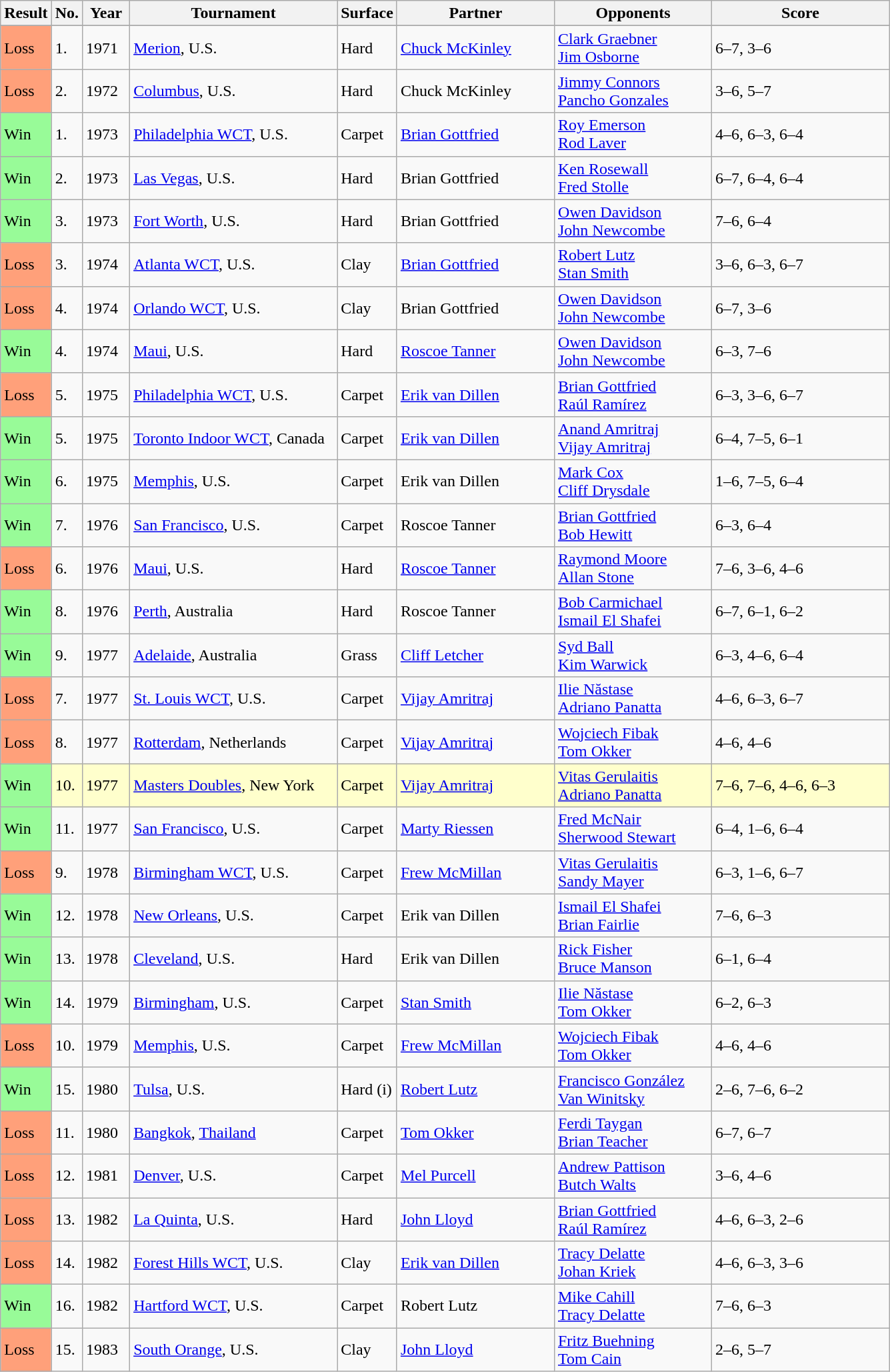<table class="sortable wikitable">
<tr>
<th style="width:40px">Result</th>
<th style="width:20px" class="unsortable">No.</th>
<th style="width:40px">Year</th>
<th style="width:200px">Tournament</th>
<th style="width:50px">Surface</th>
<th style="width:150px">Partner</th>
<th style="width:150px">Opponents</th>
<th style="width:170px" class="unsortable">Score</th>
</tr>
<tr>
</tr>
<tr>
<td style="background:#ffa07a;">Loss</td>
<td>1.</td>
<td>1971</td>
<td><a href='#'>Merion</a>, U.S.</td>
<td>Hard</td>
<td> <a href='#'>Chuck McKinley</a></td>
<td> <a href='#'>Clark Graebner</a> <br>  <a href='#'>Jim Osborne</a></td>
<td>6–7, 3–6</td>
</tr>
<tr>
<td style="background:#ffa07a;">Loss</td>
<td>2.</td>
<td>1972</td>
<td><a href='#'>Columbus</a>, U.S.</td>
<td>Hard</td>
<td> Chuck McKinley</td>
<td> <a href='#'>Jimmy Connors</a> <br>  <a href='#'>Pancho Gonzales</a></td>
<td>3–6, 5–7</td>
</tr>
<tr>
<td style="background:#98fb98;">Win</td>
<td>1.</td>
<td>1973</td>
<td><a href='#'>Philadelphia WCT</a>, U.S.</td>
<td>Carpet</td>
<td> <a href='#'>Brian Gottfried</a></td>
<td> <a href='#'>Roy Emerson</a> <br>  <a href='#'>Rod Laver</a></td>
<td>4–6, 6–3, 6–4</td>
</tr>
<tr>
<td style="background:#98fb98;">Win</td>
<td>2.</td>
<td>1973</td>
<td><a href='#'>Las Vegas</a>, U.S.</td>
<td>Hard</td>
<td> Brian Gottfried</td>
<td> <a href='#'>Ken Rosewall</a> <br>  <a href='#'>Fred Stolle</a></td>
<td>6–7, 6–4, 6–4</td>
</tr>
<tr>
<td style="background:#98fb98;">Win</td>
<td>3.</td>
<td>1973</td>
<td><a href='#'>Fort Worth</a>, U.S.</td>
<td>Hard</td>
<td> Brian Gottfried</td>
<td> <a href='#'>Owen Davidson</a> <br>  <a href='#'>John Newcombe</a></td>
<td>7–6, 6–4</td>
</tr>
<tr>
<td style="background:#ffa07a;">Loss</td>
<td>3.</td>
<td>1974</td>
<td><a href='#'>Atlanta WCT</a>, U.S.</td>
<td>Clay</td>
<td> <a href='#'>Brian Gottfried</a></td>
<td> <a href='#'>Robert Lutz</a> <br>  <a href='#'>Stan Smith</a></td>
<td>3–6, 6–3, 6–7</td>
</tr>
<tr>
<td style="background:#ffa07a;">Loss</td>
<td>4.</td>
<td>1974</td>
<td><a href='#'>Orlando WCT</a>, U.S.</td>
<td>Clay</td>
<td> Brian Gottfried</td>
<td> <a href='#'>Owen Davidson</a> <br>  <a href='#'>John Newcombe</a></td>
<td>6–7, 3–6</td>
</tr>
<tr>
<td style="background:#98fb98;">Win</td>
<td>4.</td>
<td>1974</td>
<td><a href='#'>Maui</a>, U.S.</td>
<td>Hard</td>
<td> <a href='#'>Roscoe Tanner</a></td>
<td> <a href='#'>Owen Davidson</a> <br>  <a href='#'>John Newcombe</a></td>
<td>6–3, 7–6</td>
</tr>
<tr>
<td style="background:#ffa07a;">Loss</td>
<td>5.</td>
<td>1975</td>
<td><a href='#'>Philadelphia WCT</a>, U.S.</td>
<td>Carpet</td>
<td> <a href='#'>Erik van Dillen</a></td>
<td> <a href='#'>Brian Gottfried</a> <br>  <a href='#'>Raúl Ramírez</a></td>
<td>6–3, 3–6, 6–7</td>
</tr>
<tr>
<td style="background:#98fb98;">Win</td>
<td>5.</td>
<td>1975</td>
<td><a href='#'>Toronto Indoor WCT</a>, Canada</td>
<td>Carpet</td>
<td> <a href='#'>Erik van Dillen</a></td>
<td> <a href='#'>Anand Amritraj</a> <br>  <a href='#'>Vijay Amritraj</a></td>
<td>6–4, 7–5, 6–1</td>
</tr>
<tr>
<td style="background:#98fb98;">Win</td>
<td>6.</td>
<td>1975</td>
<td><a href='#'>Memphis</a>, U.S.</td>
<td>Carpet</td>
<td> Erik van Dillen</td>
<td> <a href='#'>Mark Cox</a> <br>  <a href='#'>Cliff Drysdale</a></td>
<td>1–6, 7–5, 6–4</td>
</tr>
<tr>
<td style="background:#98fb98;">Win</td>
<td>7.</td>
<td>1976</td>
<td><a href='#'>San Francisco</a>, U.S.</td>
<td>Carpet</td>
<td> Roscoe Tanner</td>
<td> <a href='#'>Brian Gottfried</a> <br>  <a href='#'>Bob Hewitt</a></td>
<td>6–3, 6–4</td>
</tr>
<tr>
<td style="background:#ffa07a;">Loss</td>
<td>6.</td>
<td>1976</td>
<td><a href='#'>Maui</a>, U.S.</td>
<td>Hard</td>
<td> <a href='#'>Roscoe Tanner</a></td>
<td> <a href='#'>Raymond Moore</a> <br>  <a href='#'>Allan Stone</a></td>
<td>7–6, 3–6, 4–6</td>
</tr>
<tr>
<td style="background:#98fb98;">Win</td>
<td>8.</td>
<td>1976</td>
<td><a href='#'>Perth</a>, Australia</td>
<td>Hard</td>
<td> Roscoe Tanner</td>
<td> <a href='#'>Bob Carmichael</a> <br>  <a href='#'>Ismail El Shafei</a></td>
<td>6–7, 6–1, 6–2</td>
</tr>
<tr>
<td style="background:#98fb98;">Win</td>
<td>9.</td>
<td>1977</td>
<td><a href='#'>Adelaide</a>, Australia</td>
<td>Grass</td>
<td> <a href='#'>Cliff Letcher</a></td>
<td> <a href='#'>Syd Ball</a> <br>  <a href='#'>Kim Warwick</a></td>
<td>6–3, 4–6, 6–4</td>
</tr>
<tr>
<td style="background:#ffa07a;">Loss</td>
<td>7.</td>
<td>1977</td>
<td><a href='#'>St. Louis WCT</a>, U.S.</td>
<td>Carpet</td>
<td> <a href='#'>Vijay Amritraj</a></td>
<td> <a href='#'>Ilie Năstase</a> <br>  <a href='#'>Adriano Panatta</a></td>
<td>4–6, 6–3, 6–7</td>
</tr>
<tr>
<td style="background:#ffa07a;">Loss</td>
<td>8.</td>
<td>1977</td>
<td><a href='#'>Rotterdam</a>, Netherlands</td>
<td>Carpet</td>
<td> <a href='#'>Vijay Amritraj</a></td>
<td> <a href='#'>Wojciech Fibak</a> <br>  <a href='#'>Tom Okker</a></td>
<td>4–6, 4–6</td>
</tr>
<tr bgcolor="ffffcc">
<td style="background:#98fb98;">Win</td>
<td>10.</td>
<td>1977</td>
<td><a href='#'>Masters Doubles</a>, New York</td>
<td>Carpet</td>
<td> <a href='#'>Vijay Amritraj</a></td>
<td> <a href='#'>Vitas Gerulaitis</a> <br>  <a href='#'>Adriano Panatta</a></td>
<td>7–6, 7–6, 4–6, 6–3</td>
</tr>
<tr>
<td style="background:#98fb98;">Win</td>
<td>11.</td>
<td>1977</td>
<td><a href='#'>San Francisco</a>, U.S.</td>
<td>Carpet</td>
<td> <a href='#'>Marty Riessen</a></td>
<td> <a href='#'>Fred McNair</a> <br>  <a href='#'>Sherwood Stewart</a></td>
<td>6–4, 1–6, 6–4</td>
</tr>
<tr>
<td style="background:#ffa07a;">Loss</td>
<td>9.</td>
<td>1978</td>
<td><a href='#'>Birmingham WCT</a>, U.S.</td>
<td>Carpet</td>
<td> <a href='#'>Frew McMillan</a></td>
<td> <a href='#'>Vitas Gerulaitis</a> <br>  <a href='#'>Sandy Mayer</a></td>
<td>6–3, 1–6, 6–7</td>
</tr>
<tr>
<td style="background:#98fb98;">Win</td>
<td>12.</td>
<td>1978</td>
<td><a href='#'>New Orleans</a>, U.S.</td>
<td>Carpet</td>
<td> Erik van Dillen</td>
<td> <a href='#'>Ismail El Shafei</a> <br>  <a href='#'>Brian Fairlie</a></td>
<td>7–6, 6–3</td>
</tr>
<tr>
<td style="background:#98fb98;">Win</td>
<td>13.</td>
<td>1978</td>
<td><a href='#'>Cleveland</a>, U.S.</td>
<td>Hard</td>
<td> Erik van Dillen</td>
<td> <a href='#'>Rick Fisher</a> <br>  <a href='#'>Bruce Manson</a></td>
<td>6–1, 6–4</td>
</tr>
<tr>
<td style="background:#98fb98;">Win</td>
<td>14.</td>
<td>1979</td>
<td><a href='#'>Birmingham</a>, U.S.</td>
<td>Carpet</td>
<td> <a href='#'>Stan Smith</a></td>
<td> <a href='#'>Ilie Năstase</a> <br>  <a href='#'>Tom Okker</a></td>
<td>6–2, 6–3</td>
</tr>
<tr>
<td style="background:#ffa07a;">Loss</td>
<td>10.</td>
<td>1979</td>
<td><a href='#'>Memphis</a>, U.S.</td>
<td>Carpet</td>
<td> <a href='#'>Frew McMillan</a></td>
<td> <a href='#'>Wojciech Fibak</a> <br>  <a href='#'>Tom Okker</a></td>
<td>4–6, 4–6</td>
</tr>
<tr>
<td style="background:#98fb98;">Win</td>
<td>15.</td>
<td>1980</td>
<td><a href='#'>Tulsa</a>, U.S.</td>
<td>Hard (i)</td>
<td> <a href='#'>Robert Lutz</a></td>
<td> <a href='#'>Francisco González</a> <br>  <a href='#'>Van Winitsky</a></td>
<td>2–6, 7–6, 6–2</td>
</tr>
<tr>
<td style="background:#ffa07a;">Loss</td>
<td>11.</td>
<td>1980</td>
<td><a href='#'>Bangkok</a>, <a href='#'>Thailand</a></td>
<td>Carpet</td>
<td> <a href='#'>Tom Okker</a></td>
<td> <a href='#'>Ferdi Taygan</a> <br>  <a href='#'>Brian Teacher</a></td>
<td>6–7, 6–7</td>
</tr>
<tr>
<td style="background:#ffa07a;">Loss</td>
<td>12.</td>
<td>1981</td>
<td><a href='#'>Denver</a>, U.S.</td>
<td>Carpet</td>
<td> <a href='#'>Mel Purcell</a></td>
<td> <a href='#'>Andrew Pattison</a> <br>  <a href='#'>Butch Walts</a></td>
<td>3–6, 4–6</td>
</tr>
<tr>
<td style="background:#ffa07a;">Loss</td>
<td>13.</td>
<td>1982</td>
<td><a href='#'>La Quinta</a>, U.S.</td>
<td>Hard</td>
<td> <a href='#'>John Lloyd</a></td>
<td> <a href='#'>Brian Gottfried</a> <br>  <a href='#'>Raúl Ramírez</a></td>
<td>4–6, 6–3, 2–6</td>
</tr>
<tr>
<td style="background:#ffa07a;">Loss</td>
<td>14.</td>
<td>1982</td>
<td><a href='#'>Forest Hills WCT</a>, U.S.</td>
<td>Clay</td>
<td> <a href='#'>Erik van Dillen</a></td>
<td> <a href='#'>Tracy Delatte</a> <br>  <a href='#'>Johan Kriek</a></td>
<td>4–6, 6–3, 3–6</td>
</tr>
<tr>
<td style="background:#98fb98;">Win</td>
<td>16.</td>
<td>1982</td>
<td><a href='#'>Hartford WCT</a>, U.S.</td>
<td>Carpet</td>
<td> Robert Lutz</td>
<td> <a href='#'>Mike Cahill</a> <br>  <a href='#'>Tracy Delatte</a></td>
<td>7–6, 6–3</td>
</tr>
<tr>
<td style="background:#ffa07a;">Loss</td>
<td>15.</td>
<td>1983</td>
<td><a href='#'>South Orange</a>, U.S.</td>
<td>Clay</td>
<td> <a href='#'>John Lloyd</a></td>
<td> <a href='#'>Fritz Buehning</a> <br>  <a href='#'>Tom Cain</a></td>
<td>2–6, 5–7</td>
</tr>
</table>
